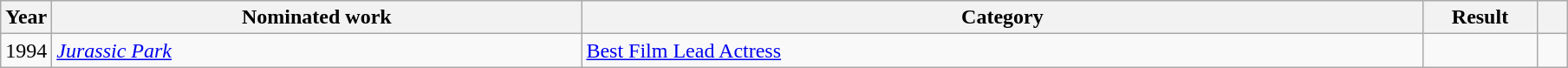<table class="wikitable sortable">
<tr>
<th scope="col" style="width:1em;">Year</th>
<th scope="col" style="width:25em;">Nominated work</th>
<th scope="col" style="width:40em;">Category</th>
<th scope="col" style="width:5em;">Result</th>
<th scope="col" style="width:1em;"class="unsortable"></th>
</tr>
<tr>
<td>1994</td>
<td><em><a href='#'>Jurassic Park</a></em></td>
<td><a href='#'>Best Film Lead Actress</a></td>
<td></td>
<td></td>
</tr>
</table>
